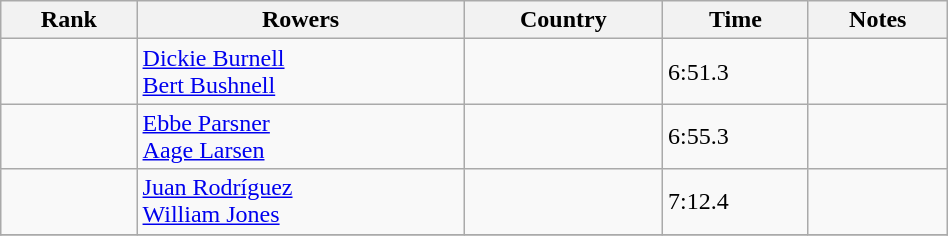<table class="wikitable" width=50%>
<tr>
<th>Rank</th>
<th>Rowers</th>
<th>Country</th>
<th>Time</th>
<th>Notes</th>
</tr>
<tr>
<td></td>
<td><a href='#'>Dickie Burnell</a><br><a href='#'>Bert Bushnell</a></td>
<td></td>
<td>6:51.3</td>
<td></td>
</tr>
<tr>
<td></td>
<td><a href='#'>Ebbe Parsner</a><br><a href='#'>Aage Larsen</a></td>
<td></td>
<td>6:55.3</td>
<td></td>
</tr>
<tr>
<td></td>
<td><a href='#'>Juan Rodríguez</a><br><a href='#'>William Jones</a></td>
<td></td>
<td>7:12.4</td>
<td></td>
</tr>
<tr>
</tr>
</table>
